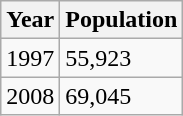<table class="wikitable">
<tr>
<th>Year</th>
<th>Population</th>
</tr>
<tr>
<td>1997</td>
<td>55,923</td>
</tr>
<tr>
<td>2008</td>
<td>69,045</td>
</tr>
</table>
